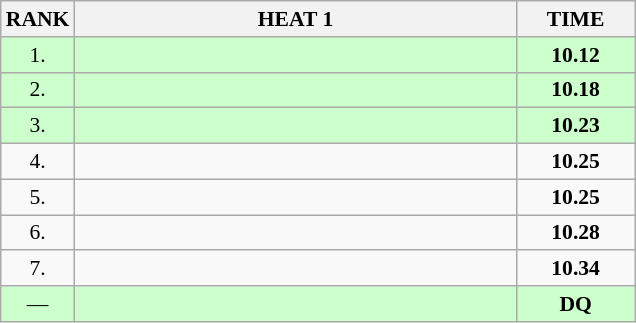<table class="wikitable" style="border-collapse: collapse; font-size: 90%;">
<tr>
<th>RANK</th>
<th style="width: 20em">HEAT 1</th>
<th style="width: 5em">TIME</th>
</tr>
<tr style="background:#ccffcc;">
<td align="center">1.</td>
<td></td>
<td align="center"><strong>10.12</strong></td>
</tr>
<tr style="background:#ccffcc;">
<td align="center">2.</td>
<td></td>
<td align="center"><strong>10.18</strong></td>
</tr>
<tr style="background:#ccffcc;">
<td align="center">3.</td>
<td></td>
<td align="center"><strong>10.23</strong></td>
</tr>
<tr>
<td align="center">4.</td>
<td></td>
<td align="center"><strong>10.25</strong></td>
</tr>
<tr>
<td align="center">5.</td>
<td></td>
<td align="center"><strong>10.25</strong></td>
</tr>
<tr>
<td align="center">6.</td>
<td></td>
<td align="center"><strong>10.28</strong></td>
</tr>
<tr>
<td align="center">7.</td>
<td></td>
<td align="center"><strong>10.34</strong></td>
</tr>
<tr style="background:#ccffcc;">
<td align="center">—</td>
<td></td>
<td align="center"><strong>DQ</strong></td>
</tr>
</table>
